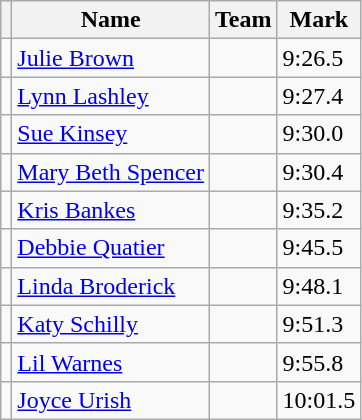<table class=wikitable>
<tr>
<th></th>
<th>Name</th>
<th>Team</th>
<th>Mark</th>
</tr>
<tr>
<td></td>
<td><a href='#'>Julie Brown</a></td>
<td></td>
<td>9:26.5</td>
</tr>
<tr>
<td></td>
<td><a href='#'>Lynn Lashley</a></td>
<td></td>
<td>9:27.4</td>
</tr>
<tr>
<td></td>
<td><a href='#'>Sue Kinsey</a></td>
<td></td>
<td>9:30.0</td>
</tr>
<tr>
<td></td>
<td><a href='#'>Mary Beth Spencer</a></td>
<td></td>
<td>9:30.4</td>
</tr>
<tr>
<td></td>
<td><a href='#'>Kris Bankes</a></td>
<td></td>
<td>9:35.2</td>
</tr>
<tr>
<td></td>
<td><a href='#'>Debbie Quatier</a></td>
<td></td>
<td>9:45.5</td>
</tr>
<tr>
<td></td>
<td><a href='#'>Linda Broderick</a></td>
<td></td>
<td>9:48.1</td>
</tr>
<tr>
<td></td>
<td><a href='#'>Katy Schilly</a></td>
<td></td>
<td>9:51.3</td>
</tr>
<tr>
<td></td>
<td><a href='#'>Lil Warnes</a></td>
<td></td>
<td>9:55.8</td>
</tr>
<tr>
<td></td>
<td><a href='#'>Joyce Urish</a></td>
<td></td>
<td>10:01.5</td>
</tr>
</table>
